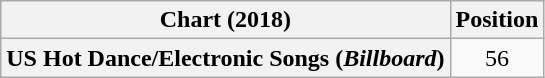<table class="wikitable plainrowheaders" style="text-align:center">
<tr>
<th scope="col">Chart (2018)</th>
<th scope="col">Position</th>
</tr>
<tr>
<th scope="row">US Hot Dance/Electronic Songs (<em>Billboard</em>)</th>
<td>56</td>
</tr>
</table>
